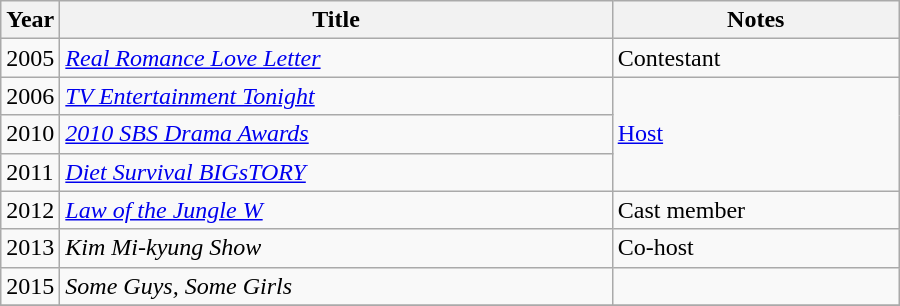<table class="wikitable" style="width:600px">
<tr>
<th width=10>Year</th>
<th>Title</th>
<th>Notes</th>
</tr>
<tr>
<td>2005</td>
<td><em><a href='#'>Real Romance Love Letter</a></em></td>
<td>Contestant</td>
</tr>
<tr>
<td>2006</td>
<td><em><a href='#'>TV Entertainment Tonight</a></em></td>
<td rowspan="3"><a href='#'>Host</a></td>
</tr>
<tr>
<td>2010</td>
<td><em><a href='#'>2010 SBS Drama Awards</a></em></td>
</tr>
<tr>
<td>2011</td>
<td><em><a href='#'>Diet Survival BIGsTORY</a></em></td>
</tr>
<tr>
<td>2012</td>
<td><em><a href='#'>Law of the Jungle W</a></em></td>
<td>Cast member</td>
</tr>
<tr>
<td>2013</td>
<td><em>Kim Mi-kyung Show</em></td>
<td>Co-host</td>
</tr>
<tr>
<td>2015</td>
<td><em>Some Guys, Some Girls</em></td>
<td></td>
</tr>
<tr>
</tr>
</table>
